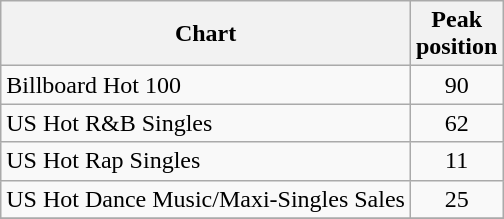<table class="wikitable">
<tr>
<th>Chart</th>
<th>Peak<br>position</th>
</tr>
<tr>
<td>Billboard Hot 100</td>
<td align="center">90</td>
</tr>
<tr>
<td>US Hot R&B Singles</td>
<td align="center">62</td>
</tr>
<tr>
<td>US Hot Rap Singles</td>
<td align="center">11</td>
</tr>
<tr>
<td>US Hot Dance Music/Maxi-Singles Sales</td>
<td align="center">25</td>
</tr>
<tr>
</tr>
</table>
